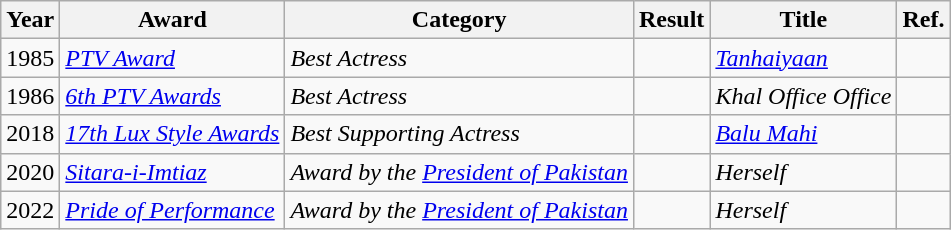<table class="wikitable">
<tr>
<th>Year</th>
<th>Award</th>
<th>Category</th>
<th>Result</th>
<th>Title</th>
<th>Ref.</th>
</tr>
<tr>
<td>1985</td>
<td><em><a href='#'>PTV Award</a></em></td>
<td><em>Best Actress</em></td>
<td></td>
<td><em><a href='#'>Tanhaiyaan</a></em></td>
<td></td>
</tr>
<tr>
<td>1986</td>
<td><em><a href='#'>6th PTV Awards</a></em></td>
<td><em>Best Actress</em></td>
<td></td>
<td><em>Khal Office Office</em></td>
<td></td>
</tr>
<tr>
<td>2018</td>
<td><em><a href='#'>17th Lux Style Awards</a></em></td>
<td><em>Best Supporting Actress</em></td>
<td></td>
<td><em><a href='#'>Balu Mahi</a></em></td>
<td></td>
</tr>
<tr>
<td>2020</td>
<td><em><a href='#'>Sitara-i-Imtiaz</a></em></td>
<td><em>Award by the <a href='#'>President of Pakistan</a></em></td>
<td></td>
<td><em>Herself</em></td>
<td></td>
</tr>
<tr>
<td>2022</td>
<td><em><a href='#'>Pride of Performance</a></em></td>
<td><em>Award by the <a href='#'>President of Pakistan</a></em></td>
<td></td>
<td><em>Herself</em></td>
<td></td>
</tr>
</table>
